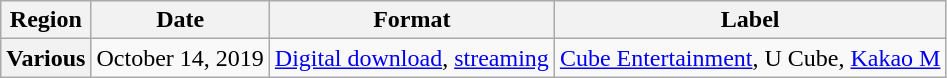<table class="wikitable plainrowheaders">
<tr>
<th>Region</th>
<th>Date</th>
<th>Format</th>
<th>Label</th>
</tr>
<tr>
<th scope="row">Various</th>
<td rowspan="2">October 14, 2019</td>
<td rowspan="2"><a href='#'>Digital download</a>, <a href='#'>streaming</a></td>
<td><a href='#'>Cube Entertainment</a>, U Cube, <a href='#'>Kakao M</a></td>
</tr>
</table>
